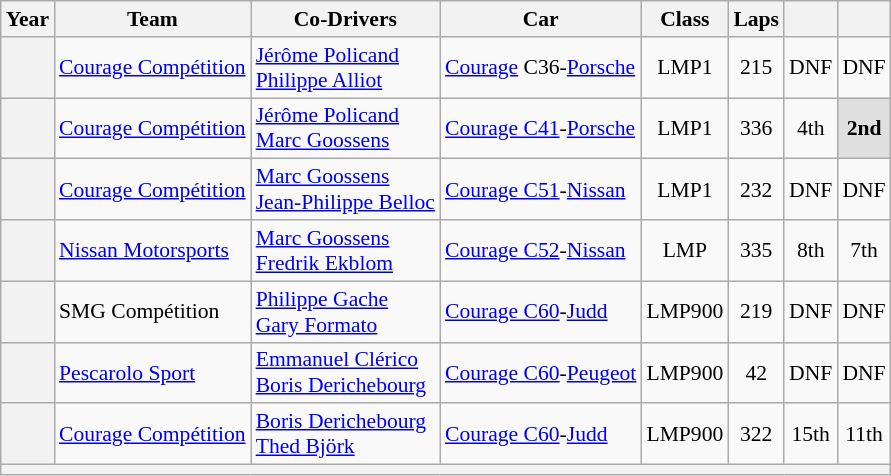<table class="wikitable" style="text-align:center; font-size:90%">
<tr>
<th>Year</th>
<th>Team</th>
<th>Co-Drivers</th>
<th>Car</th>
<th>Class</th>
<th>Laps</th>
<th></th>
<th></th>
</tr>
<tr>
<th></th>
<td align="left"> <a href='#'>Courage Compétition</a></td>
<td align="left"> <a href='#'>Jérôme Policand</a><br> <a href='#'>Philippe Alliot</a></td>
<td align="left"><a href='#'>Courage</a> C36-<a href='#'>Porsche</a></td>
<td>LMP1</td>
<td>215</td>
<td>DNF</td>
<td>DNF</td>
</tr>
<tr>
<th></th>
<td align="left"> <a href='#'>Courage Compétition</a></td>
<td align="left"> <a href='#'>Jérôme Policand</a><br> <a href='#'>Marc Goossens</a></td>
<td align="left"><a href='#'>Courage C41</a>-<a href='#'>Porsche</a></td>
<td>LMP1</td>
<td>336</td>
<td>4th</td>
<td style="background:#DFDFDF;"><strong>2nd</strong></td>
</tr>
<tr>
<th></th>
<td align="left"> <a href='#'>Courage Compétition</a></td>
<td align="left"> <a href='#'>Marc Goossens</a><br> <a href='#'>Jean-Philippe Belloc</a></td>
<td align="left"><a href='#'>Courage C51</a>-<a href='#'>Nissan</a></td>
<td>LMP1</td>
<td>232</td>
<td>DNF</td>
<td>DNF</td>
</tr>
<tr>
<th></th>
<td align="left"> <a href='#'>Nissan Motorsports</a></td>
<td align="left"> <a href='#'>Marc Goossens</a><br> <a href='#'>Fredrik Ekblom</a></td>
<td align="left"><a href='#'>Courage C52</a>-<a href='#'>Nissan</a></td>
<td>LMP</td>
<td>335</td>
<td>8th</td>
<td>7th</td>
</tr>
<tr>
<th></th>
<td align="left"> SMG Compétition</td>
<td align="left"> <a href='#'>Philippe Gache</a><br> <a href='#'>Gary Formato</a></td>
<td align="left"><a href='#'>Courage C60</a>-<a href='#'>Judd</a></td>
<td>LMP900</td>
<td>219</td>
<td>DNF</td>
<td>DNF</td>
</tr>
<tr>
<th></th>
<td align="left"> <a href='#'>Pescarolo Sport</a></td>
<td align="left"> <a href='#'>Emmanuel Clérico</a><br> <a href='#'>Boris Derichebourg</a></td>
<td align="left"><a href='#'>Courage C60</a>-<a href='#'>Peugeot</a></td>
<td>LMP900</td>
<td>42</td>
<td>DNF</td>
<td>DNF</td>
</tr>
<tr>
<th></th>
<td align="left"> <a href='#'>Courage Compétition</a></td>
<td align="left"> <a href='#'>Boris Derichebourg</a><br> <a href='#'>Thed Björk</a></td>
<td align="left"><a href='#'>Courage C60</a>-<a href='#'>Judd</a></td>
<td>LMP900</td>
<td>322</td>
<td>15th</td>
<td>11th</td>
</tr>
<tr>
<th colspan="8"></th>
</tr>
</table>
